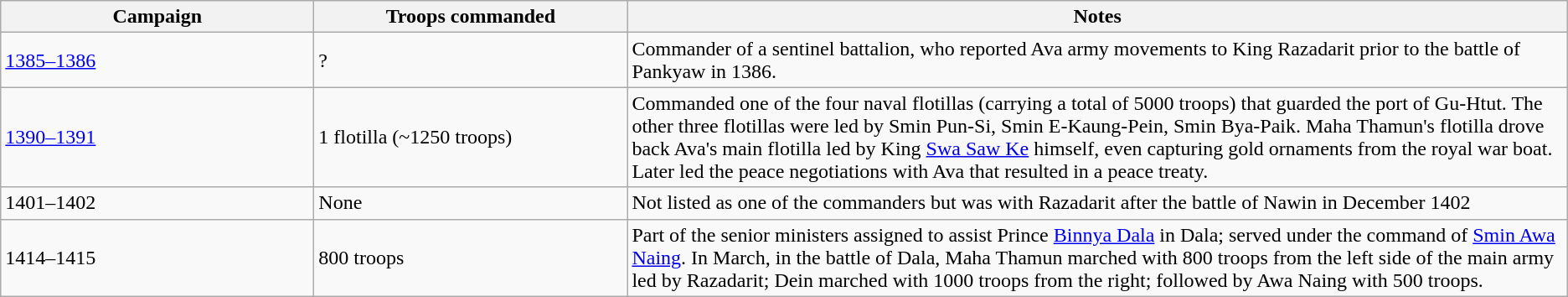<table class="wikitable" border="1">
<tr>
<th width=10%>Campaign</th>
<th width=10%>Troops commanded</th>
<th width=30%>Notes</th>
</tr>
<tr>
<td><a href='#'>1385–1386</a></td>
<td>?</td>
<td>Commander of a sentinel battalion, who reported Ava army movements to King Razadarit prior to the battle of Pankyaw in 1386.</td>
</tr>
<tr>
<td><a href='#'>1390–1391</a></td>
<td>1 flotilla (~1250 troops)</td>
<td>Commanded one of the four naval flotillas (carrying a total of 5000 troops) that guarded the port of Gu-Htut. The other three flotillas were led by Smin Pun-Si, Smin E-Kaung-Pein, Smin Bya-Paik. Maha Thamun's flotilla drove back Ava's main flotilla led by King <a href='#'>Swa Saw Ke</a> himself, even capturing gold ornaments from the royal war boat. Later led the peace negotiations with Ava that resulted in a peace treaty.</td>
</tr>
<tr>
<td>1401–1402</td>
<td>None</td>
<td>Not listed as one of the commanders but was with Razadarit after the battle of Nawin in December 1402</td>
</tr>
<tr>
<td>1414–1415</td>
<td>800 troops</td>
<td>Part of the senior ministers assigned to assist Prince <a href='#'>Binnya Dala</a> in Dala; served under the command of <a href='#'>Smin Awa Naing</a>. In March, in the battle of Dala, Maha Thamun marched with 800 troops from the left side of the main army led by Razadarit; Dein marched with 1000 troops from the right; followed by Awa Naing with 500 troops.</td>
</tr>
</table>
